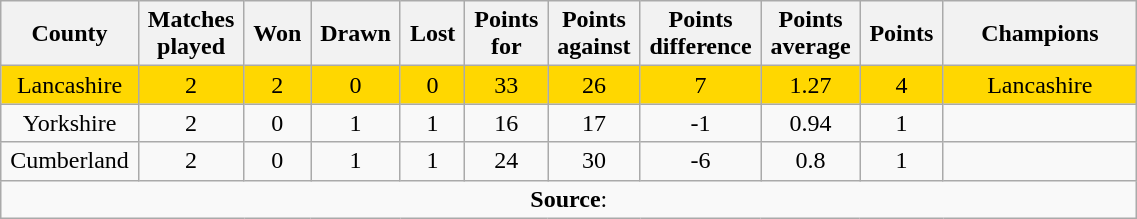<table class="wikitable plainrowheaders" style="text-align: center; width: 60%">
<tr>
<th scope="col" style="width: 5%;">County</th>
<th scope="col" style="width: 5%;">Matches played</th>
<th scope="col" style="width: 5%;">Won</th>
<th scope="col" style="width: 5%;">Drawn</th>
<th scope="col" style="width: 5%;">Lost</th>
<th scope="col" style="width: 5%;">Points for</th>
<th scope="col" style="width: 5%;">Points against</th>
<th scope="col" style="width: 5%;">Points difference</th>
<th scope="col" style="width: 5%;">Points average</th>
<th scope="col" style="width: 5%;">Points</th>
<th scope="col" style="width: 15%;">Champions</th>
</tr>
<tr style="background: gold;">
<td>Lancashire</td>
<td>2</td>
<td>2</td>
<td>0</td>
<td>0</td>
<td>33</td>
<td>26</td>
<td>7</td>
<td>1.27</td>
<td>4</td>
<td>Lancashire</td>
</tr>
<tr>
<td>Yorkshire</td>
<td>2</td>
<td>0</td>
<td>1</td>
<td>1</td>
<td>16</td>
<td>17</td>
<td>-1</td>
<td>0.94</td>
<td>1</td>
<td></td>
</tr>
<tr>
<td>Cumberland</td>
<td>2</td>
<td>0</td>
<td>1</td>
<td>1</td>
<td>24</td>
<td>30</td>
<td>-6</td>
<td>0.8</td>
<td>1</td>
<td></td>
</tr>
<tr>
<td colspan="11"><strong>Source</strong>:</td>
</tr>
</table>
